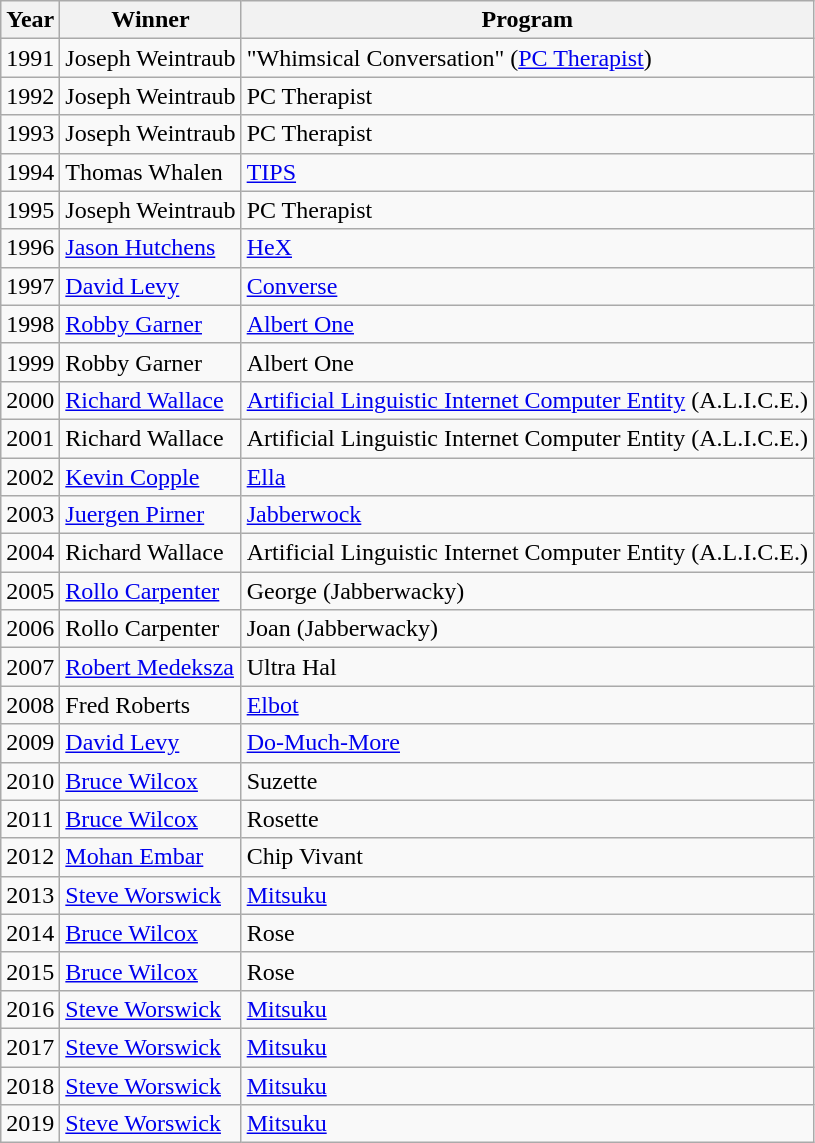<table class="wikitable">
<tr>
<th>Year</th>
<th>Winner</th>
<th>Program</th>
</tr>
<tr>
<td>1991</td>
<td>Joseph Weintraub</td>
<td>"Whimsical Conversation" (<a href='#'>PC Therapist</a>)</td>
</tr>
<tr>
<td>1992</td>
<td>Joseph Weintraub</td>
<td>PC Therapist</td>
</tr>
<tr>
<td>1993</td>
<td>Joseph Weintraub</td>
<td>PC Therapist</td>
</tr>
<tr>
<td>1994</td>
<td>Thomas Whalen</td>
<td><a href='#'>TIPS</a></td>
</tr>
<tr>
<td>1995</td>
<td>Joseph Weintraub</td>
<td>PC Therapist</td>
</tr>
<tr>
<td>1996</td>
<td><a href='#'>Jason Hutchens</a></td>
<td><a href='#'>HeX</a></td>
</tr>
<tr>
<td>1997</td>
<td><a href='#'>David Levy</a></td>
<td><a href='#'>Converse</a></td>
</tr>
<tr>
<td>1998</td>
<td><a href='#'>Robby Garner</a></td>
<td><a href='#'>Albert One</a></td>
</tr>
<tr>
<td>1999</td>
<td>Robby Garner</td>
<td>Albert One</td>
</tr>
<tr>
<td>2000</td>
<td><a href='#'>Richard Wallace</a></td>
<td><a href='#'>Artificial Linguistic Internet Computer Entity</a> (A.L.I.C.E.)</td>
</tr>
<tr>
<td>2001</td>
<td>Richard Wallace</td>
<td>Artificial Linguistic Internet Computer Entity (A.L.I.C.E.)</td>
</tr>
<tr>
<td>2002</td>
<td><a href='#'>Kevin Copple</a></td>
<td><a href='#'>Ella</a></td>
</tr>
<tr>
<td>2003</td>
<td><a href='#'>Juergen Pirner</a></td>
<td><a href='#'>Jabberwock</a></td>
</tr>
<tr>
<td>2004</td>
<td>Richard Wallace</td>
<td>Artificial Linguistic Internet Computer Entity (A.L.I.C.E.)</td>
</tr>
<tr>
<td>2005</td>
<td><a href='#'>Rollo Carpenter</a></td>
<td>George (Jabberwacky)</td>
</tr>
<tr>
<td>2006</td>
<td>Rollo Carpenter</td>
<td>Joan (Jabberwacky)</td>
</tr>
<tr>
<td>2007</td>
<td><a href='#'>Robert Medeksza</a></td>
<td>Ultra Hal</td>
</tr>
<tr>
<td>2008</td>
<td>Fred Roberts</td>
<td><a href='#'>Elbot</a></td>
</tr>
<tr>
<td>2009</td>
<td><a href='#'>David Levy</a></td>
<td><a href='#'>Do-Much-More</a></td>
</tr>
<tr>
<td>2010</td>
<td><a href='#'>Bruce Wilcox</a></td>
<td>Suzette</td>
</tr>
<tr>
<td>2011</td>
<td><a href='#'>Bruce Wilcox</a></td>
<td>Rosette</td>
</tr>
<tr>
<td>2012</td>
<td><a href='#'>Mohan Embar</a></td>
<td>Chip Vivant</td>
</tr>
<tr>
<td>2013</td>
<td><a href='#'>Steve Worswick</a></td>
<td><a href='#'>Mitsuku</a></td>
</tr>
<tr>
<td>2014</td>
<td><a href='#'>Bruce Wilcox</a></td>
<td>Rose</td>
</tr>
<tr>
<td>2015</td>
<td><a href='#'>Bruce Wilcox</a></td>
<td>Rose</td>
</tr>
<tr>
<td>2016</td>
<td><a href='#'>Steve Worswick</a></td>
<td><a href='#'>Mitsuku</a></td>
</tr>
<tr>
<td>2017</td>
<td><a href='#'>Steve Worswick</a></td>
<td><a href='#'>Mitsuku</a></td>
</tr>
<tr>
<td>2018</td>
<td><a href='#'>Steve Worswick</a></td>
<td><a href='#'>Mitsuku</a></td>
</tr>
<tr>
<td>2019</td>
<td><a href='#'>Steve Worswick</a></td>
<td><a href='#'>Mitsuku</a></td>
</tr>
</table>
